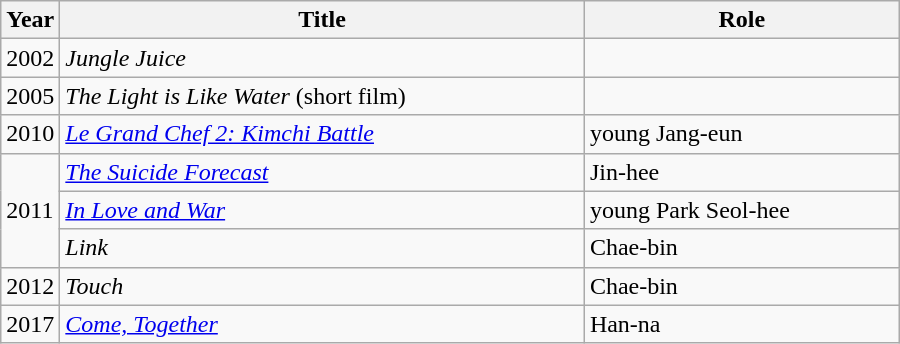<table class="wikitable" style="width:600px">
<tr>
<th width=10>Year</th>
<th>Title</th>
<th>Role</th>
</tr>
<tr>
<td>2002</td>
<td><em>Jungle Juice</em></td>
<td></td>
</tr>
<tr>
<td>2005</td>
<td><em>The Light is Like Water</em> (short film) </td>
<td></td>
</tr>
<tr>
<td>2010</td>
<td><em><a href='#'>Le Grand Chef 2: Kimchi Battle</a></em></td>
<td>young Jang-eun</td>
</tr>
<tr>
<td rowspan=3>2011</td>
<td><em><a href='#'>The Suicide Forecast</a></em></td>
<td>Jin-hee</td>
</tr>
<tr>
<td><em><a href='#'>In Love and War</a></em></td>
<td>young Park Seol-hee</td>
</tr>
<tr>
<td><em>Link</em></td>
<td>Chae-bin</td>
</tr>
<tr>
<td>2012</td>
<td><em>Touch</em></td>
<td>Chae-bin</td>
</tr>
<tr>
<td>2017</td>
<td><em><a href='#'>Come, Together</a></em></td>
<td>Han-na</td>
</tr>
</table>
